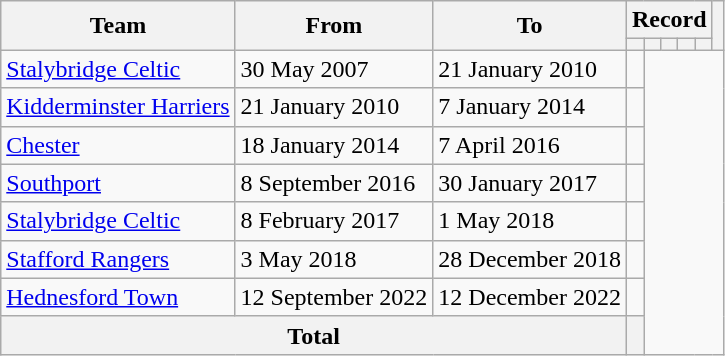<table class="wikitable" style="text-align: center">
<tr>
<th rowspan=2>Team</th>
<th rowspan=2>From</th>
<th rowspan=2>To</th>
<th colspan=5>Record</th>
<th rowspan=2></th>
</tr>
<tr>
<th></th>
<th></th>
<th></th>
<th></th>
<th></th>
</tr>
<tr>
<td align=left><a href='#'>Stalybridge Celtic</a></td>
<td align=left>30 May 2007</td>
<td align=left>21 January 2010<br></td>
<td></td>
</tr>
<tr>
<td align=left><a href='#'>Kidderminster Harriers</a></td>
<td align=left>21 January 2010</td>
<td align=left>7 January 2014<br></td>
<td></td>
</tr>
<tr>
<td align=left><a href='#'>Chester</a></td>
<td align=left>18 January 2014</td>
<td align=left>7 April 2016<br></td>
<td></td>
</tr>
<tr>
<td align=left><a href='#'>Southport</a></td>
<td align=left>8 September 2016</td>
<td align=left>30 January 2017<br></td>
<td></td>
</tr>
<tr>
<td align=left><a href='#'>Stalybridge Celtic</a></td>
<td align=left>8 February 2017</td>
<td align=left>1 May 2018<br></td>
<td></td>
</tr>
<tr>
<td align=left><a href='#'>Stafford Rangers</a></td>
<td align=left>3 May 2018</td>
<td align=left>28 December 2018<br></td>
<td></td>
</tr>
<tr>
<td align=left><a href='#'>Hednesford Town</a></td>
<td align=left>12 September 2022</td>
<td align=left>12 December 2022<br></td>
<td></td>
</tr>
<tr>
<th colspan=3>Total<br></th>
<th></th>
</tr>
</table>
